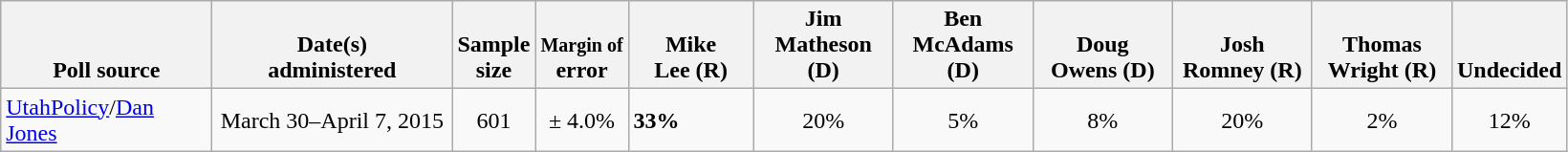<table class="wikitable">
<tr valign= bottom>
<th style="width:140px;">Poll source</th>
<th style="width:160px;">Date(s)<br>administered</th>
<th class=small>Sample<br>size</th>
<th><small>Margin of</small><br>error</th>
<th style="width:80px;">Mike<br>Lee (R)</th>
<th style="width:90px;">Jim<br>Matheson (D)</th>
<th style="width:90px;">Ben<br>McAdams (D)</th>
<th style="width:90px;">Doug<br>Owens (D)</th>
<th style="width:90px;">Josh<br>Romney (R)</th>
<th style="width:90px;">Thomas<br>Wright (R)</th>
<th>Undecided</th>
</tr>
<tr>
<td><a href='#'>UtahPolicy</a>/<a href='#'>Dan Jones</a></td>
<td align=center>March 30–April 7, 2015</td>
<td align=center>601</td>
<td align=center>± 4.0%</td>
<td><strong>33%</strong></td>
<td align=center>20%</td>
<td align=center>5%</td>
<td align=center>8%</td>
<td align=center>20%</td>
<td align=center>2%</td>
<td align=center>12%</td>
</tr>
</table>
